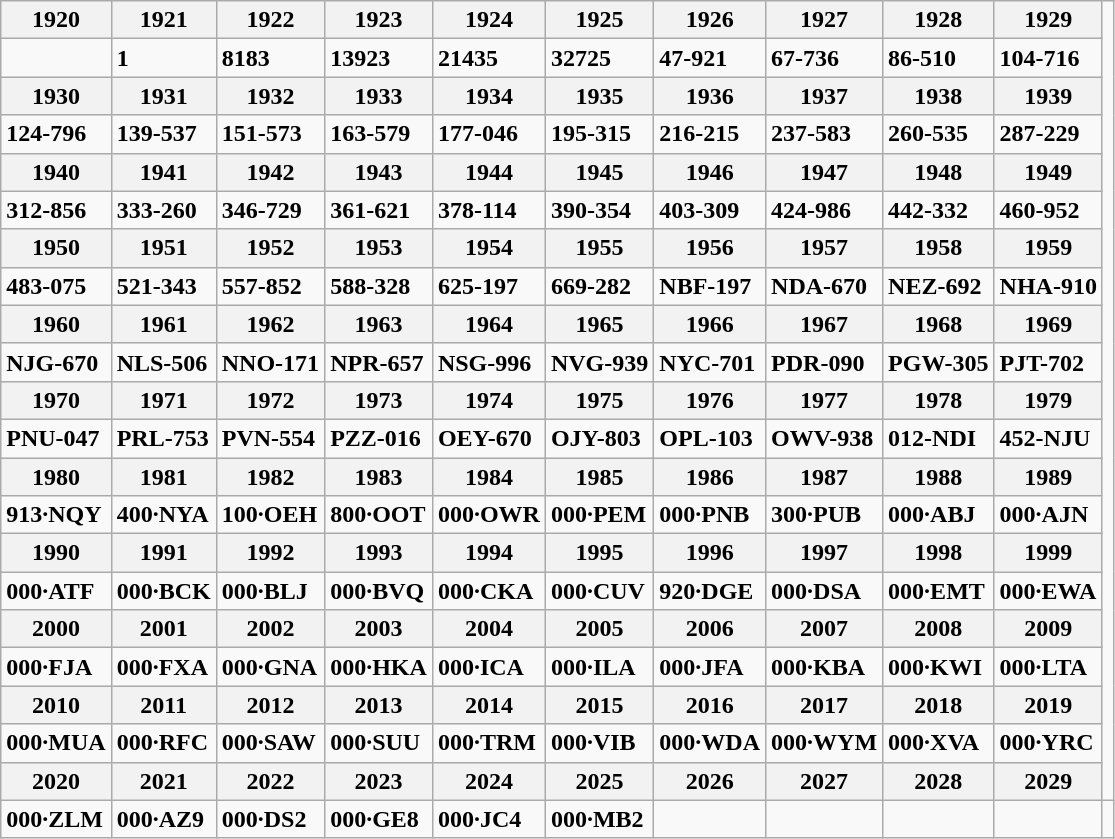<table class = "wikitable">
<tr>
<th>1920</th>
<th>1921</th>
<th>1922</th>
<th>1923</th>
<th>1924</th>
<th>1925</th>
<th>1926</th>
<th>1927</th>
<th>1928</th>
<th>1929</th>
</tr>
<tr>
<td><span></span></td>
<td><span><strong>1</strong></span></td>
<td><span><strong>8183</strong></span></td>
<td><span><strong>13923</strong></span></td>
<td><span><strong>21435</strong></span></td>
<td><span><strong>32725</strong></span></td>
<td><span><strong>47-921</strong></span></td>
<td><span><strong>67-736</strong></span></td>
<td><span><strong>86-510</strong></span></td>
<td><span><strong>104-716</strong></span></td>
</tr>
<tr>
<th>1930</th>
<th>1931</th>
<th>1932</th>
<th>1933</th>
<th>1934</th>
<th>1935</th>
<th>1936</th>
<th>1937</th>
<th>1938</th>
<th>1939</th>
</tr>
<tr>
<td><span><strong>124-796</strong></span></td>
<td><span><strong>139-537</strong></span></td>
<td><span><strong>151-573</strong></span></td>
<td><span><strong>163-579</strong></span></td>
<td><span><strong>177-046</strong></span></td>
<td><span><strong>195-315</strong></span></td>
<td><span><strong>216-215</strong></span></td>
<td><span><strong>237-583</strong></span></td>
<td><span><strong>260-535</strong></span></td>
<td><span><strong>287-229</strong></span></td>
</tr>
<tr>
<th>1940</th>
<th>1941</th>
<th>1942</th>
<th>1943</th>
<th>1944</th>
<th>1945</th>
<th>1946</th>
<th>1947</th>
<th>1948</th>
<th>1949</th>
</tr>
<tr>
<td><span><strong>312-856</strong></span></td>
<td><span><strong>333-260</strong></span></td>
<td><span><strong>346-729</strong></span></td>
<td><span><strong>361-621</strong></span></td>
<td><span><strong>378-114</strong></span></td>
<td><span><strong>390-354</strong></span></td>
<td><span><strong>403-309</strong></span></td>
<td><span><strong>424-986</strong></span></td>
<td><span><strong>442-332</strong></span></td>
<td><span><strong>460-952</strong></span></td>
</tr>
<tr>
<th>1950</th>
<th>1951</th>
<th>1952</th>
<th>1953</th>
<th>1954</th>
<th>1955</th>
<th>1956</th>
<th>1957</th>
<th>1958</th>
<th>1959</th>
</tr>
<tr>
<td><span><strong>483-075</strong></span></td>
<td><span><strong>521-343</strong></span></td>
<td><span><strong>557-852</strong></span></td>
<td><span><strong>588-328</strong></span></td>
<td><span><strong>625-197</strong></span></td>
<td><span><strong>669-282</strong></span></td>
<td><span><strong>NBF-197</strong></span></td>
<td><span><strong>NDA-670</strong></span></td>
<td><span><strong>NEZ-692</strong></span></td>
<td><span><strong>NHA-910</strong></span></td>
</tr>
<tr>
<th>1960</th>
<th>1961</th>
<th>1962</th>
<th>1963</th>
<th>1964</th>
<th>1965</th>
<th>1966</th>
<th>1967</th>
<th>1968</th>
<th>1969</th>
</tr>
<tr>
<td><span><strong>NJG-670</strong></span></td>
<td><span><strong>NLS-506</strong></span></td>
<td><span><strong>NNO-171</strong></span></td>
<td><span><strong>NPR-657</strong></span></td>
<td><span><strong>NSG-996</strong></span></td>
<td><span><strong>NVG-939</strong></span></td>
<td><span><strong>NYC-701</strong></span></td>
<td><span><strong>PDR-090</strong></span></td>
<td><span><strong>PGW-305</strong></span></td>
<td><span><strong>PJT-702</strong></span></td>
</tr>
<tr>
<th>1970</th>
<th>1971</th>
<th>1972</th>
<th>1973</th>
<th>1974</th>
<th>1975</th>
<th>1976</th>
<th>1977</th>
<th>1978</th>
<th>1979</th>
</tr>
<tr>
<td><span><strong>PNU-047</strong></span></td>
<td><span><strong>PRL-753</strong></span></td>
<td><span><strong>PVN-554</strong></span></td>
<td><span><strong>PZZ-016</strong></span></td>
<td><span><strong>OEY-670</strong></span></td>
<td><span><strong>OJY-803</strong></span></td>
<td><span><strong>OPL-103</strong></span></td>
<td><span><strong>OWV-938</strong></span></td>
<td><span><strong>012-NDI</strong></span></td>
<td><span><strong>452-NJU</strong></span></td>
</tr>
<tr>
<th>1980</th>
<th>1981</th>
<th>1982</th>
<th>1983</th>
<th>1984</th>
<th>1985</th>
<th>1986</th>
<th>1987</th>
<th>1988</th>
<th>1989</th>
</tr>
<tr>
<td><span><strong>913·NQY</strong></span></td>
<td><span><strong>400·NYA</strong></span></td>
<td><span><strong>100·OEH</strong></span></td>
<td><span><strong>800·OOT</strong></span></td>
<td><span><strong>000·OWR</strong></span></td>
<td><span><strong>000·PEM</strong></span></td>
<td><span><strong>000·PNB</strong></span></td>
<td><span><strong>300·PUB</strong></span></td>
<td><span><strong>000·ABJ</strong></span></td>
<td><span><strong>000·AJN</strong></span></td>
</tr>
<tr>
<th>1990</th>
<th>1991</th>
<th>1992</th>
<th>1993</th>
<th>1994</th>
<th>1995</th>
<th>1996</th>
<th>1997</th>
<th>1998</th>
<th>1999</th>
</tr>
<tr>
<td><span><strong>000·ATF</strong></span></td>
<td><span><strong>000·BCK</strong></span></td>
<td><span><strong>000·BLJ</strong></span></td>
<td><span><strong>000·BVQ</strong></span></td>
<td><span><strong>000·CKA</strong></span></td>
<td><span><strong>000·CUV</strong></span></td>
<td><span><strong>920·DGE</strong></span></td>
<td><span><strong>000·DSA</strong></span></td>
<td><span><strong>000·EMT</strong></span></td>
<td><span><strong>000·EWA</strong></span></td>
</tr>
<tr>
<th>2000</th>
<th>2001</th>
<th>2002</th>
<th>2003</th>
<th>2004</th>
<th>2005</th>
<th>2006</th>
<th>2007</th>
<th>2008</th>
<th>2009</th>
</tr>
<tr>
<td><span><strong>000·FJA</strong></span></td>
<td><span><strong>000·FXA</strong></span></td>
<td><span><strong>000·GNA</strong></span></td>
<td><span><strong>000·HKA</strong></span></td>
<td><span><strong>000·ICA</strong></span></td>
<td><span><strong>000·ILA</strong></span></td>
<td><span><strong>000·JFA</strong></span></td>
<td><span><strong>000·KBA</strong></span></td>
<td><span><strong>000·KWI</strong></span></td>
<td><span><strong>000·LTA</strong></span></td>
</tr>
<tr>
<th>2010</th>
<th>2011</th>
<th>2012</th>
<th>2013</th>
<th>2014</th>
<th>2015</th>
<th>2016</th>
<th>2017</th>
<th>2018</th>
<th>2019</th>
</tr>
<tr>
<td><span><strong>000·MUA</strong></span></td>
<td><span><strong>000·RFC</strong></span></td>
<td><span><strong>000·SAW</strong></span></td>
<td><span><strong>000·SUU</strong></span></td>
<td><span><strong>000·TRM</strong></span></td>
<td><span><strong>000·VIB</strong></span></td>
<td><span><strong>000·WDA</strong></span></td>
<td><span><strong>000·WYM</strong></span></td>
<td><span><strong>000·XVA</strong></span></td>
<td><span><strong>000·YRC</strong></span></td>
</tr>
<tr>
<th>2020</th>
<th>2021</th>
<th>2022</th>
<th>2023</th>
<th>2024</th>
<th>2025</th>
<th>2026</th>
<th>2027</th>
<th>2028</th>
<th>2029</th>
</tr>
<tr>
<td><span><strong>000·ZLM</strong></span></td>
<td><span><strong>000·AZ9</strong></span></td>
<td><span><strong>000·DS2</strong></span></td>
<td><span><strong>000·GE8</strong></span></td>
<td><span><strong>000·JC4</strong></span></td>
<td><span><strong>000·MB2</strong></span></td>
<td><span></span></td>
<td><span></span></td>
<td><span></span></td>
<td><span></span></td>
<td></td>
</tr>
</table>
